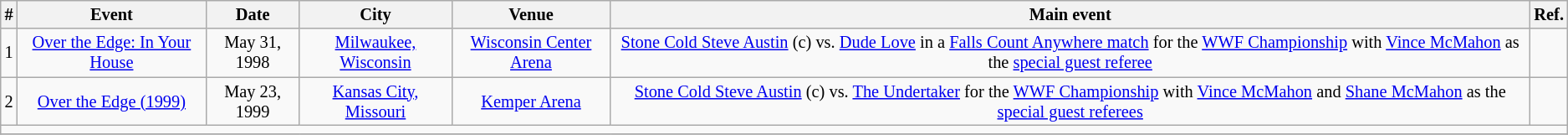<table class="sortable wikitable succession-box" style="font-size:85%; text-align:center;">
<tr>
<th>#</th>
<th>Event</th>
<th>Date</th>
<th>City</th>
<th>Venue</th>
<th>Main event</th>
<th>Ref.</th>
</tr>
<tr>
<td>1</td>
<td><a href='#'>Over the Edge: In Your House</a></td>
<td>May 31, 1998</td>
<td><a href='#'>Milwaukee, Wisconsin</a></td>
<td><a href='#'>Wisconsin Center Arena</a></td>
<td><a href='#'>Stone Cold Steve Austin</a> (c) vs. <a href='#'>Dude Love</a> in a <a href='#'>Falls Count Anywhere match</a> for the <a href='#'>WWF Championship</a> with <a href='#'>Vince McMahon</a> as the <a href='#'>special guest referee</a></td>
<td></td>
</tr>
<tr>
<td>2</td>
<td><a href='#'>Over the Edge (1999)</a></td>
<td>May 23, 1999</td>
<td><a href='#'>Kansas City, Missouri</a></td>
<td><a href='#'>Kemper Arena</a></td>
<td><a href='#'>Stone Cold Steve Austin</a> (c) vs. <a href='#'>The Undertaker</a> for the <a href='#'>WWF Championship</a> with <a href='#'>Vince McMahon</a> and <a href='#'>Shane McMahon</a> as the <a href='#'>special guest referees</a></td>
<td></td>
</tr>
<tr>
<td colspan="10"></td>
</tr>
<tr>
</tr>
</table>
